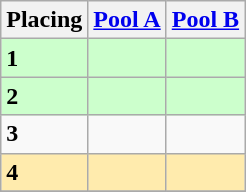<table class=wikitable style="border:1px solid #AAAAAA;">
<tr>
<th>Placing</th>
<th><a href='#'>Pool A</a></th>
<th><a href='#'>Pool B</a></th>
</tr>
<tr style="background: #ccffcc;">
<td><strong>1</strong></td>
<td></td>
<td></td>
</tr>
<tr style="background: #ccffcc;">
<td><strong>2</strong></td>
<td></td>
<td></td>
</tr>
<tr>
<td><strong>3</strong></td>
<td></td>
<td></td>
</tr>
<tr style="background: #ffebad;">
<td><strong>4</strong></td>
<td></td>
<td></td>
</tr>
<tr>
</tr>
</table>
